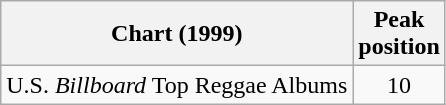<table class="wikitable">
<tr>
<th>Chart (1999)</th>
<th>Peak<br>position</th>
</tr>
<tr>
<td>U.S. <em>Billboard</em> Top Reggae Albums</td>
<td align="center">10</td>
</tr>
</table>
